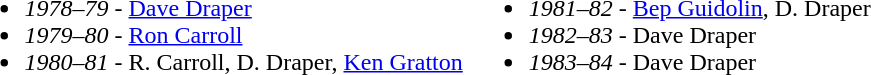<table>
<tr ---->
<td valign="top"><br><ul><li><em>1978–79</em> - <a href='#'>Dave Draper</a></li><li><em>1979–80</em> - <a href='#'>Ron Carroll</a></li><li><em>1980–81</em> - R. Carroll, D. Draper, <a href='#'>Ken Gratton</a></li></ul></td>
<td valign="top"><br><ul><li><em>1981–82</em> - <a href='#'>Bep Guidolin</a>, D. Draper</li><li><em>1982–83</em> - Dave Draper</li><li><em>1983–84</em> - Dave Draper</li></ul></td>
</tr>
</table>
